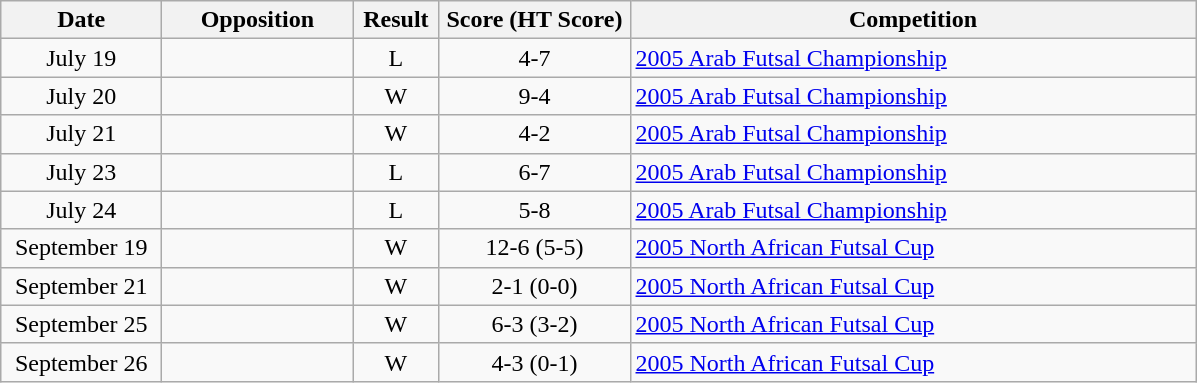<table class="wikitable" style="text-align: center;">
<tr>
<th width="100">Date</th>
<th width="120">Opposition</th>
<th width="50">Result</th>
<th width="120">Score (HT Score)</th>
<th width="370">Competition</th>
</tr>
<tr>
<td>July 19</td>
<td align="left"></td>
<td>L</td>
<td>4-7</td>
<td align="left"><a href='#'>2005 Arab Futsal Championship</a></td>
</tr>
<tr>
<td>July 20</td>
<td align="left"></td>
<td>W</td>
<td>9-4</td>
<td align="left"><a href='#'>2005 Arab Futsal Championship</a></td>
</tr>
<tr>
<td>July 21</td>
<td align="left"></td>
<td>W</td>
<td>4-2</td>
<td align="left"><a href='#'>2005 Arab Futsal Championship</a></td>
</tr>
<tr>
<td>July 23</td>
<td align="left"></td>
<td>L</td>
<td>6-7</td>
<td align="left"><a href='#'>2005 Arab Futsal Championship</a></td>
</tr>
<tr>
<td>July 24</td>
<td align="left"></td>
<td>L</td>
<td>5-8</td>
<td align="left"><a href='#'>2005 Arab Futsal Championship</a></td>
</tr>
<tr>
<td>September 19</td>
<td align="left"></td>
<td>W</td>
<td>12-6 (5-5)</td>
<td align="left"><a href='#'>2005 North African Futsal Cup</a> </td>
</tr>
<tr>
<td>September 21</td>
<td align="left"></td>
<td>W</td>
<td>2-1 (0-0)</td>
<td align="left"><a href='#'>2005 North African Futsal Cup</a></td>
</tr>
<tr>
<td>September 25</td>
<td align="left"></td>
<td>W</td>
<td>6-3 (3-2)</td>
<td align="left"><a href='#'>2005 North African Futsal Cup</a></td>
</tr>
<tr>
<td>September 26</td>
<td align="left"></td>
<td>W</td>
<td>4-3 (0-1)</td>
<td align="left"><a href='#'>2005 North African Futsal Cup</a></td>
</tr>
</table>
